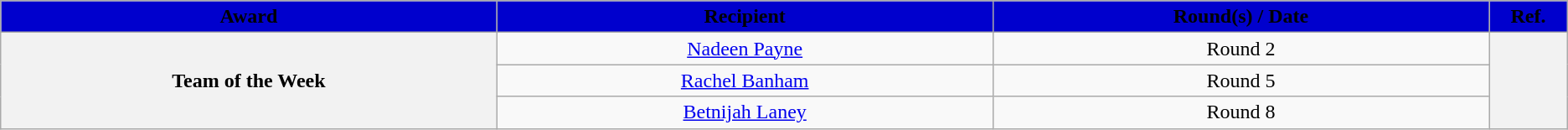<table class="wikitable sortable sortable" style="text-align: center">
<tr>
<th style="background: #0000CD" width="10%"><span>Award</span></th>
<th style="background: #0000CD" width="10%"><span>Recipient</span></th>
<th style="background: #0000CD" width="10%"><span>Round(s) / Date</span></th>
<th style="background: #0000CD" width="1%" class="unsortable"><span>Ref.</span></th>
</tr>
<tr>
<th rowspan=3>Team of the Week</th>
<td><a href='#'>Nadeen Payne</a></td>
<td>Round 2</td>
<th rowspan=3></th>
</tr>
<tr>
<td><a href='#'>Rachel Banham</a></td>
<td>Round 5</td>
</tr>
<tr>
<td><a href='#'>Betnijah Laney</a></td>
<td>Round 8</td>
</tr>
</table>
